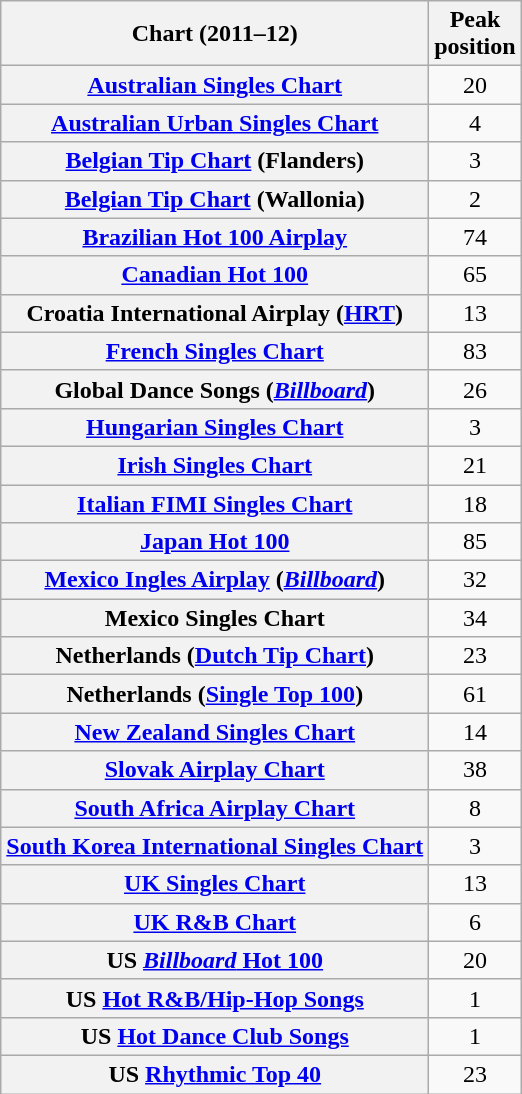<table class="wikitable sortable plainrowheaders">
<tr>
<th scope="col">Chart (2011–12)</th>
<th scope="col">Peak<br>position</th>
</tr>
<tr>
<th scope="row"><a href='#'>Australian Singles Chart</a></th>
<td style="text-align:center;">20</td>
</tr>
<tr>
<th scope="row"><a href='#'>Australian Urban Singles Chart</a></th>
<td style="text-align:center;">4</td>
</tr>
<tr>
<th scope="row"><a href='#'>Belgian Tip Chart</a> (Flanders)</th>
<td style="text-align:center;">3</td>
</tr>
<tr>
<th scope="row"><a href='#'>Belgian Tip Chart</a> (Wallonia)</th>
<td style="text-align:center;">2</td>
</tr>
<tr>
<th scope="row"><a href='#'>Brazilian Hot 100 Airplay</a></th>
<td style="text-align:center;">74</td>
</tr>
<tr>
<th scope="row"><a href='#'>Canadian Hot 100</a></th>
<td style="text-align:center;">65</td>
</tr>
<tr>
<th scope="row">Croatia International Airplay (<a href='#'>HRT</a>)</th>
<td align="center">13</td>
</tr>
<tr>
<th scope="row"><a href='#'>French Singles Chart</a></th>
<td style="text-align:center;">83</td>
</tr>
<tr>
<th scope="row">Global Dance Songs (<em><a href='#'>Billboard</a></em>)</th>
<td style="text-align:center;">26</td>
</tr>
<tr>
<th scope="row"><a href='#'>Hungarian Singles Chart</a></th>
<td align="center">3</td>
</tr>
<tr>
<th scope="row"><a href='#'>Irish Singles Chart</a></th>
<td style="text-align:center;">21</td>
</tr>
<tr>
<th scope="row"><a href='#'>Italian FIMI Singles Chart</a></th>
<td style="text-align:center;">18</td>
</tr>
<tr>
<th scope="row"><a href='#'>Japan Hot 100</a></th>
<td style="text-align:center;">85</td>
</tr>
<tr>
<th scope="row"><a href='#'>Mexico Ingles Airplay</a> (<em><a href='#'>Billboard</a></em>)</th>
<td style="text-align:center;">32</td>
</tr>
<tr>
<th scope="row">Mexico Singles Chart</th>
<td style="text-align:center;">34</td>
</tr>
<tr>
<th scope="row">Netherlands (<a href='#'>Dutch Tip Chart</a>)</th>
<td style="text-align:center;">23</td>
</tr>
<tr>
<th scope="row">Netherlands (<a href='#'>Single Top 100</a>)</th>
<td style="text-align:center;">61</td>
</tr>
<tr>
<th scope="row"><a href='#'>New Zealand Singles Chart</a></th>
<td style="text-align:center;">14</td>
</tr>
<tr>
<th scope="row"><a href='#'>Slovak Airplay Chart</a></th>
<td style="text-align:center;">38</td>
</tr>
<tr>
<th scope="row"><a href='#'>South Africa Airplay Chart</a></th>
<td style="text-align:center;">8</td>
</tr>
<tr>
<th scope="row"><a href='#'>South Korea International Singles Chart</a></th>
<td style="text-align:center;">3</td>
</tr>
<tr>
<th scope="row"><a href='#'>UK Singles Chart</a></th>
<td style="text-align:center;">13</td>
</tr>
<tr>
<th scope="row"><a href='#'>UK R&B Chart</a></th>
<td style="text-align:center;">6</td>
</tr>
<tr>
<th scope="row">US <a href='#'><em>Billboard</em> Hot 100</a></th>
<td style="text-align:center;">20</td>
</tr>
<tr>
<th scope="row">US <a href='#'>Hot R&B/Hip-Hop Songs</a></th>
<td style="text-align:center;">1</td>
</tr>
<tr>
<th scope="row">US <a href='#'>Hot Dance Club Songs</a></th>
<td style="text-align:center;">1</td>
</tr>
<tr>
<th scope="row">US <a href='#'>Rhythmic Top 40</a></th>
<td style="text-align:center;">23</td>
</tr>
</table>
